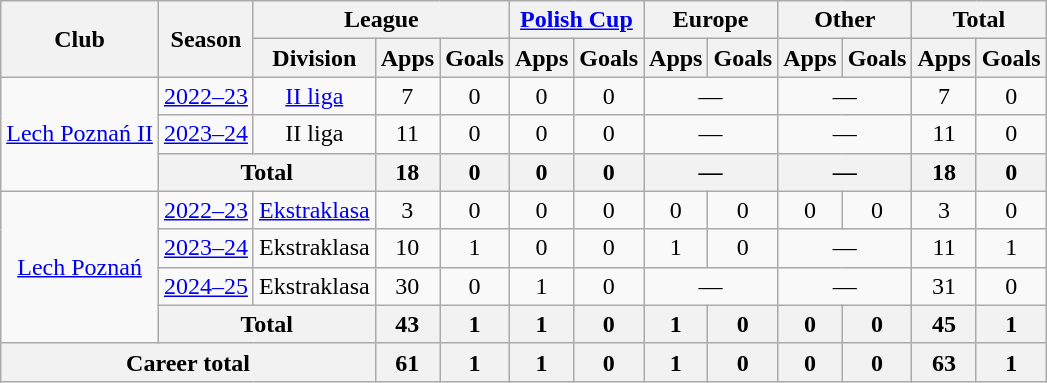<table class="wikitable" style="text-align: center;">
<tr>
<th rowspan="2">Club</th>
<th rowspan="2">Season</th>
<th colspan="3">League</th>
<th colspan="2"><a href='#'>Polish Cup</a></th>
<th colspan="2">Europe</th>
<th colspan="2">Other</th>
<th colspan="2">Total</th>
</tr>
<tr>
<th>Division</th>
<th>Apps</th>
<th>Goals</th>
<th>Apps</th>
<th>Goals</th>
<th>Apps</th>
<th>Goals</th>
<th>Apps</th>
<th>Goals</th>
<th>Apps</th>
<th>Goals</th>
</tr>
<tr>
<td rowspan=3><a href='#'>Lech Poznań II</a></td>
<td><a href='#'>2022–23</a></td>
<td><a href='#'>II liga</a></td>
<td>7</td>
<td>0</td>
<td>0</td>
<td>0</td>
<td colspan="2">—</td>
<td colspan="2">—</td>
<td>7</td>
<td>0</td>
</tr>
<tr>
<td><a href='#'>2023–24</a></td>
<td>II liga</td>
<td>11</td>
<td>0</td>
<td>0</td>
<td>0</td>
<td colspan="2">—</td>
<td colspan="2">—</td>
<td>11</td>
<td>0</td>
</tr>
<tr>
<th colspan="2">Total</th>
<th>18</th>
<th>0</th>
<th>0</th>
<th>0</th>
<th colspan="2">—</th>
<th colspan="2">—</th>
<th>18</th>
<th>0</th>
</tr>
<tr>
<td rowspan=4><a href='#'>Lech Poznań</a></td>
<td><a href='#'>2022–23</a></td>
<td><a href='#'>Ekstraklasa</a></td>
<td>3</td>
<td>0</td>
<td>0</td>
<td>0</td>
<td>0</td>
<td>0</td>
<td>0</td>
<td>0</td>
<td>3</td>
<td>0</td>
</tr>
<tr>
<td><a href='#'>2023–24</a></td>
<td>Ekstraklasa</td>
<td>10</td>
<td>1</td>
<td>0</td>
<td>0</td>
<td>1</td>
<td>0</td>
<td colspan="2">—</td>
<td>11</td>
<td>1</td>
</tr>
<tr>
<td><a href='#'>2024–25</a></td>
<td>Ekstraklasa</td>
<td>30</td>
<td>0</td>
<td>1</td>
<td>0</td>
<td colspan="2">—</td>
<td colspan="2">—</td>
<td>31</td>
<td>0</td>
</tr>
<tr>
<th colspan="2">Total</th>
<th>43</th>
<th>1</th>
<th>1</th>
<th>0</th>
<th>1</th>
<th>0</th>
<th>0</th>
<th>0</th>
<th>45</th>
<th>1</th>
</tr>
<tr>
<th colspan="3">Career total</th>
<th>61</th>
<th>1</th>
<th>1</th>
<th>0</th>
<th>1</th>
<th>0</th>
<th>0</th>
<th>0</th>
<th>63</th>
<th>1</th>
</tr>
</table>
